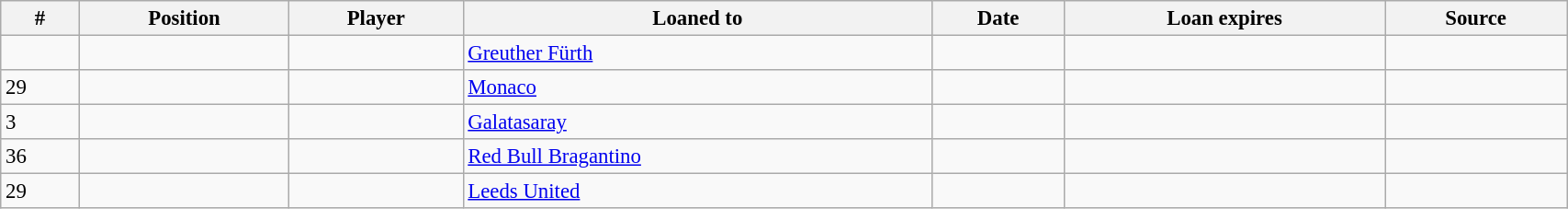<table class="wikitable sortable" style="width:90%; text-align:center; font-size:95%; text-align:left">
<tr>
<th>#</th>
<th>Position</th>
<th>Player</th>
<th>Loaned to</th>
<th>Date</th>
<th>Loan expires</th>
<th>Source</th>
</tr>
<tr>
<td></td>
<td></td>
<td></td>
<td> <a href='#'>Greuther Fürth</a></td>
<td></td>
<td></td>
<td></td>
</tr>
<tr>
<td>29</td>
<td></td>
<td></td>
<td> <a href='#'>Monaco</a></td>
<td></td>
<td></td>
<td></td>
</tr>
<tr>
<td>3</td>
<td></td>
<td></td>
<td> <a href='#'>Galatasaray</a></td>
<td></td>
<td></td>
<td></td>
</tr>
<tr>
<td>36</td>
<td></td>
<td></td>
<td> <a href='#'>Red Bull Bragantino</a></td>
<td></td>
<td></td>
<td></td>
</tr>
<tr>
<td>29</td>
<td></td>
<td></td>
<td> <a href='#'>Leeds United</a></td>
<td></td>
<td></td>
<td></td>
</tr>
</table>
